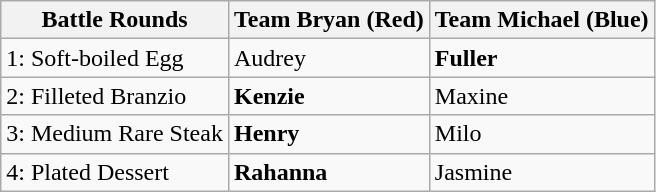<table class="wikitable">
<tr>
<th>Battle Rounds</th>
<th>Team Bryan (Red)</th>
<th>Team Michael (Blue)</th>
</tr>
<tr>
<td>1: Soft-boiled Egg</td>
<td>Audrey</td>
<td><strong>Fuller</strong></td>
</tr>
<tr>
<td>2: Filleted Branzio</td>
<td><strong>Kenzie</strong></td>
<td>Maxine</td>
</tr>
<tr>
<td>3: Medium Rare Steak</td>
<td><strong>Henry</strong></td>
<td>Milo</td>
</tr>
<tr>
<td>4: Plated Dessert</td>
<td><strong>Rahanna</strong></td>
<td>Jasmine</td>
</tr>
</table>
